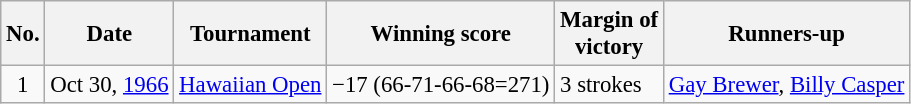<table class="wikitable" style="font-size:95%;">
<tr>
<th>No.</th>
<th>Date</th>
<th>Tournament</th>
<th>Winning score</th>
<th>Margin of<br>victory</th>
<th>Runners-up</th>
</tr>
<tr>
<td align=center>1</td>
<td align=right>Oct 30, <a href='#'>1966</a></td>
<td><a href='#'>Hawaiian Open</a></td>
<td>−17 (66-71-66-68=271)</td>
<td>3 strokes</td>
<td> <a href='#'>Gay Brewer</a>,  <a href='#'>Billy Casper</a></td>
</tr>
</table>
